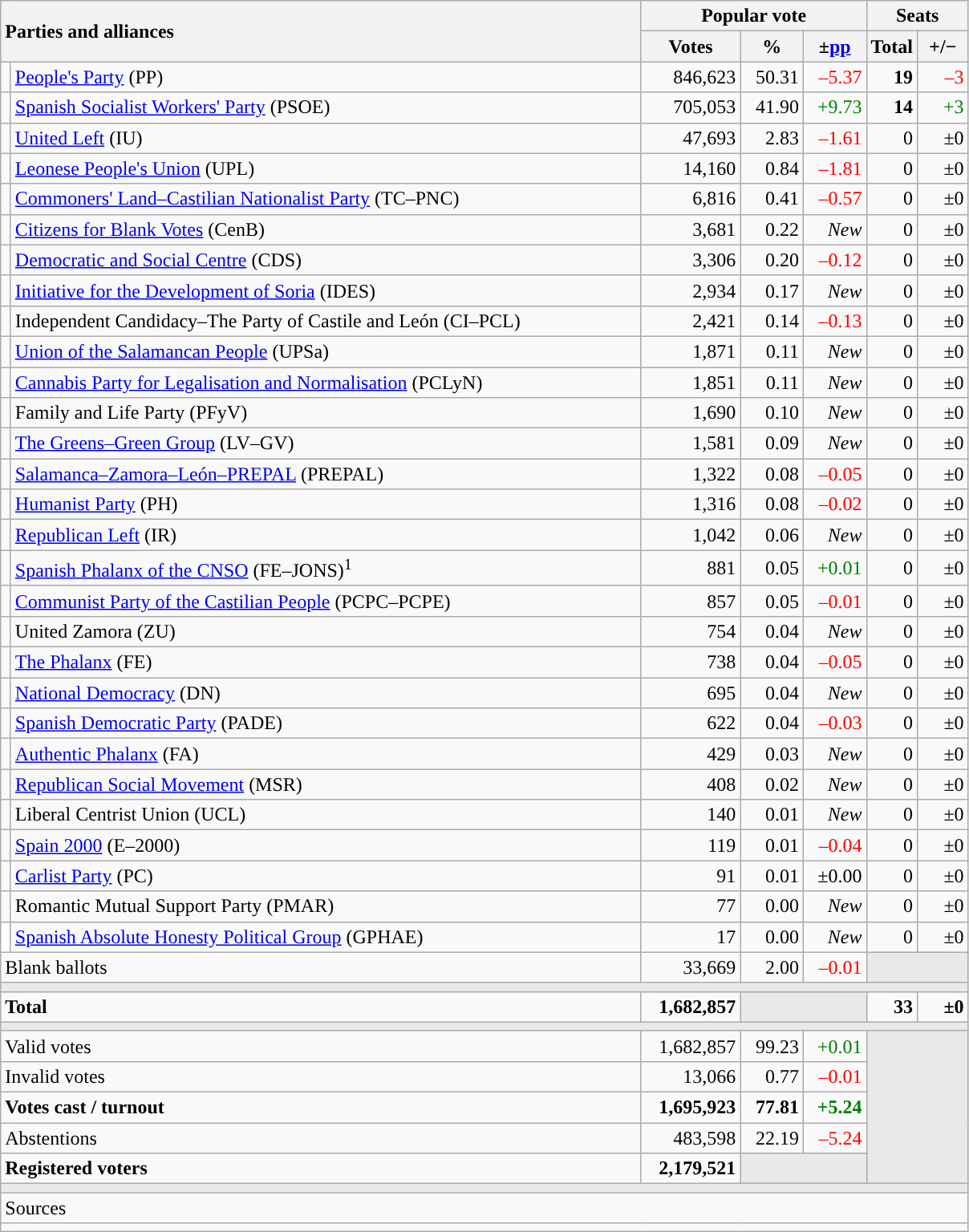<table class="wikitable" style="text-align:right;">
<tr>
<th style="text-align:left;" rowspan="2" colspan="2" width="525">Parties and alliances</th>
<th colspan="3">Popular vote</th>
<th colspan="2">Seats</th>
</tr>
<tr>
<th width="75">Votes</th>
<th width="45">%</th>
<th width="45">±<a href='#'>pp</a></th>
<th width="35">Total</th>
<th width="35">+/−</th>
</tr>
<tr>
<td width="1" style="color:inherit;background:"></td>
<td align="left"><a href='#'>People's Party</a> (PP)</td>
<td>846,623</td>
<td>50.31</td>
<td style="color:red;">–5.37</td>
<td><strong>19</strong></td>
<td style="color:red;">–3</td>
</tr>
<tr>
<td style="color:inherit;background:"></td>
<td align="left"><a href='#'>Spanish Socialist Workers' Party</a> (PSOE)</td>
<td>705,053</td>
<td>41.90</td>
<td style="color:green;">+9.73</td>
<td><strong>14</strong></td>
<td style="color:green;">+3</td>
</tr>
<tr>
<td style="color:inherit;background:"></td>
<td align="left"><a href='#'>United Left</a> (IU)</td>
<td>47,693</td>
<td>2.83</td>
<td style="color:red;">–1.61</td>
<td>0</td>
<td>±0</td>
</tr>
<tr>
<td style="color:inherit;background:"></td>
<td align="left"><a href='#'>Leonese People's Union</a> (UPL)</td>
<td>14,160</td>
<td>0.84</td>
<td style="color:red;">–1.81</td>
<td>0</td>
<td>±0</td>
</tr>
<tr>
<td style="color:inherit;background:"></td>
<td align="left"><a href='#'>Commoners' Land–Castilian Nationalist Party</a> (TC–PNC)</td>
<td>6,816</td>
<td>0.41</td>
<td style="color:red;">–0.57</td>
<td>0</td>
<td>±0</td>
</tr>
<tr>
<td style="color:inherit;background:"></td>
<td align="left"><a href='#'>Citizens for Blank Votes</a> (CenB)</td>
<td>3,681</td>
<td>0.22</td>
<td><em>New</em></td>
<td>0</td>
<td>±0</td>
</tr>
<tr>
<td style="color:inherit;background:"></td>
<td align="left"><a href='#'>Democratic and Social Centre</a> (CDS)</td>
<td>3,306</td>
<td>0.20</td>
<td style="color:red;">–0.12</td>
<td>0</td>
<td>±0</td>
</tr>
<tr>
<td style="color:inherit;background:"></td>
<td align="left"><a href='#'>Initiative for the Development of Soria</a> (IDES)</td>
<td>2,934</td>
<td>0.17</td>
<td><em>New</em></td>
<td>0</td>
<td>±0</td>
</tr>
<tr>
<td style="color:inherit;background:"></td>
<td align="left">Independent Candidacy–The Party of Castile and León (CI–PCL)</td>
<td>2,421</td>
<td>0.14</td>
<td style="color:red;">–0.13</td>
<td>0</td>
<td>±0</td>
</tr>
<tr>
<td style="color:inherit;background:"></td>
<td align="left"><a href='#'>Union of the Salamancan People</a> (UPSa)</td>
<td>1,871</td>
<td>0.11</td>
<td><em>New</em></td>
<td>0</td>
<td>±0</td>
</tr>
<tr>
<td style="color:inherit;background:"></td>
<td align="left"><a href='#'>Cannabis Party for Legalisation and Normalisation</a> (PCLyN)</td>
<td>1,851</td>
<td>0.11</td>
<td><em>New</em></td>
<td>0</td>
<td>±0</td>
</tr>
<tr>
<td style="color:inherit;background:"></td>
<td align="left">Family and Life Party (PFyV)</td>
<td>1,690</td>
<td>0.10</td>
<td><em>New</em></td>
<td>0</td>
<td>±0</td>
</tr>
<tr>
<td style="color:inherit;background:"></td>
<td align="left"><a href='#'>The Greens–Green Group</a> (LV–GV)</td>
<td>1,581</td>
<td>0.09</td>
<td><em>New</em></td>
<td>0</td>
<td>±0</td>
</tr>
<tr>
<td style="color:inherit;background:"></td>
<td align="left"><a href='#'>Salamanca–Zamora–León–PREPAL</a> (PREPAL)</td>
<td>1,322</td>
<td>0.08</td>
<td style="color:red;">–0.05</td>
<td>0</td>
<td>±0</td>
</tr>
<tr>
<td style="color:inherit;background:"></td>
<td align="left"><a href='#'>Humanist Party</a> (PH)</td>
<td>1,316</td>
<td>0.08</td>
<td style="color:red;">–0.02</td>
<td>0</td>
<td>±0</td>
</tr>
<tr>
<td style="color:inherit;background:"></td>
<td align="left"><a href='#'>Republican Left</a> (IR)</td>
<td>1,042</td>
<td>0.06</td>
<td><em>New</em></td>
<td>0</td>
<td>±0</td>
</tr>
<tr>
<td style="color:inherit;background:"></td>
<td align="left"><a href='#'>Spanish Phalanx of the CNSO</a> (FE–JONS)<sup>1</sup></td>
<td>881</td>
<td>0.05</td>
<td style="color:green;">+0.01</td>
<td>0</td>
<td>±0</td>
</tr>
<tr>
<td style="color:inherit;background:"></td>
<td align="left"><a href='#'>Communist Party of the Castilian People</a> (PCPC–PCPE)</td>
<td>857</td>
<td>0.05</td>
<td style="color:red;">–0.01</td>
<td>0</td>
<td>±0</td>
</tr>
<tr>
<td style="color:inherit;background:"></td>
<td align="left">United Zamora (ZU)</td>
<td>754</td>
<td>0.04</td>
<td><em>New</em></td>
<td>0</td>
<td>±0</td>
</tr>
<tr>
<td style="color:inherit;background:"></td>
<td align="left"><a href='#'>The Phalanx</a> (FE)</td>
<td>738</td>
<td>0.04</td>
<td style="color:red;">–0.05</td>
<td>0</td>
<td>±0</td>
</tr>
<tr>
<td style="color:inherit;background:"></td>
<td align="left"><a href='#'>National Democracy</a> (DN)</td>
<td>695</td>
<td>0.04</td>
<td><em>New</em></td>
<td>0</td>
<td>±0</td>
</tr>
<tr>
<td style="color:inherit;background:"></td>
<td align="left"><a href='#'>Spanish Democratic Party</a> (PADE)</td>
<td>622</td>
<td>0.04</td>
<td style="color:red;">–0.03</td>
<td>0</td>
<td>±0</td>
</tr>
<tr>
<td style="color:inherit;background:"></td>
<td align="left"><a href='#'>Authentic Phalanx</a> (FA)</td>
<td>429</td>
<td>0.03</td>
<td><em>New</em></td>
<td>0</td>
<td>±0</td>
</tr>
<tr>
<td style="color:inherit;background:"></td>
<td align="left"><a href='#'>Republican Social Movement</a> (MSR)</td>
<td>408</td>
<td>0.02</td>
<td><em>New</em></td>
<td>0</td>
<td>±0</td>
</tr>
<tr>
<td style="color:inherit;background:"></td>
<td align="left">Liberal Centrist Union (UCL)</td>
<td>140</td>
<td>0.01</td>
<td><em>New</em></td>
<td>0</td>
<td>±0</td>
</tr>
<tr>
<td style="color:inherit;background:"></td>
<td align="left"><a href='#'>Spain 2000</a> (E–2000)</td>
<td>119</td>
<td>0.01</td>
<td style="color:red;">–0.04</td>
<td>0</td>
<td>±0</td>
</tr>
<tr>
<td style="color:inherit;background:"></td>
<td align="left"><a href='#'>Carlist Party</a> (PC)</td>
<td>91</td>
<td>0.01</td>
<td>±0.00</td>
<td>0</td>
<td>±0</td>
</tr>
<tr>
<td style="color:inherit;background:"></td>
<td align="left">Romantic Mutual Support Party (PMAR)</td>
<td>77</td>
<td>0.00</td>
<td><em>New</em></td>
<td>0</td>
<td>±0</td>
</tr>
<tr>
<td bgcolor="white"></td>
<td align="left"><a href='#'>Spanish Absolute Honesty Political Group</a> (GPHAE)</td>
<td>17</td>
<td>0.00</td>
<td><em>New</em></td>
<td>0</td>
<td>±0</td>
</tr>
<tr>
<td align="left" colspan="2">Blank ballots</td>
<td>33,669</td>
<td>2.00</td>
<td style="color:red;">–0.01</td>
<td bgcolor="#E9E9E9" colspan="2"></td>
</tr>
<tr>
<td colspan="7" bgcolor="#E9E9E9"></td>
</tr>
<tr style="font-weight:bold;">
<td align="left" colspan="2">Total</td>
<td>1,682,857</td>
<td bgcolor="#E9E9E9" colspan="2"></td>
<td>33</td>
<td>±0</td>
</tr>
<tr>
<td colspan="7" bgcolor="#E9E9E9"></td>
</tr>
<tr>
<td align="left" colspan="2">Valid votes</td>
<td>1,682,857</td>
<td>99.23</td>
<td style="color:green;">+0.01</td>
<td bgcolor="#E9E9E9" colspan="2" rowspan="5"></td>
</tr>
<tr>
<td align="left" colspan="2">Invalid votes</td>
<td>13,066</td>
<td>0.77</td>
<td style="color:red;">–0.01</td>
</tr>
<tr style="font-weight:bold;">
<td align="left" colspan="2">Votes cast / turnout</td>
<td>1,695,923</td>
<td>77.81</td>
<td style="color:green;">+5.24</td>
</tr>
<tr>
<td align="left" colspan="2">Abstentions</td>
<td>483,598</td>
<td>22.19</td>
<td style="color:red;">–5.24</td>
</tr>
<tr style="font-weight:bold;">
<td align="left" colspan="2">Registered voters</td>
<td>2,179,521</td>
<td bgcolor="#E9E9E9" colspan="2"></td>
</tr>
<tr>
<td colspan="7" bgcolor="#E9E9E9"></td>
</tr>
<tr>
<td align="left" colspan="7">Sources</td>
</tr>
<tr>
<td colspan="7" style="text-align:left; max-width:790px;"></td>
</tr>
</table>
